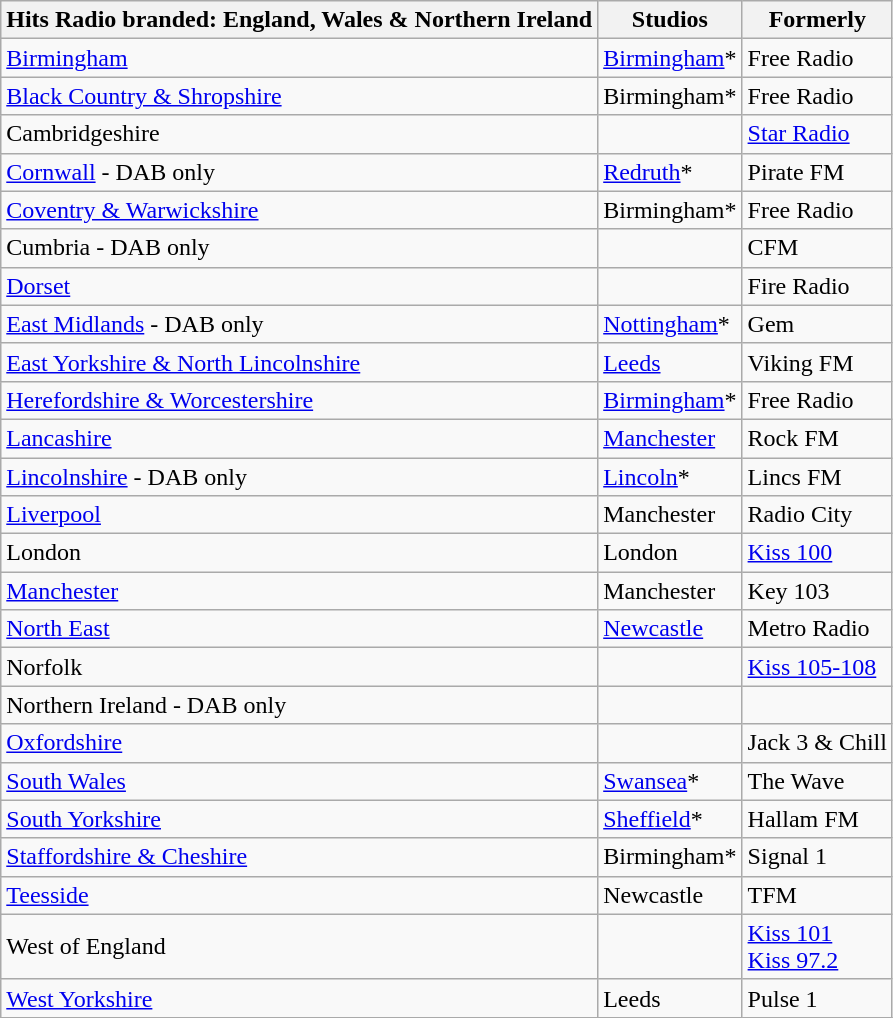<table class="wikitable sortable">
<tr>
<th>Hits Radio branded: England, Wales & Northern Ireland</th>
<th>Studios</th>
<th>Formerly</th>
</tr>
<tr>
<td><a href='#'>Birmingham</a></td>
<td><a href='#'>Birmingham</a>*</td>
<td>Free Radio</td>
</tr>
<tr>
<td><a href='#'>Black Country & Shropshire</a></td>
<td>Birmingham*</td>
<td>Free Radio</td>
</tr>
<tr>
<td>Cambridgeshire</td>
<td></td>
<td><a href='#'>Star Radio</a></td>
</tr>
<tr>
<td><a href='#'>Cornwall</a> - DAB only</td>
<td><a href='#'>Redruth</a>*</td>
<td>Pirate FM</td>
</tr>
<tr>
<td><a href='#'>Coventry & Warwickshire</a></td>
<td>Birmingham*</td>
<td>Free Radio</td>
</tr>
<tr>
<td>Cumbria - DAB only</td>
<td></td>
<td>CFM</td>
</tr>
<tr>
<td><a href='#'>Dorset</a></td>
<td></td>
<td>Fire Radio</td>
</tr>
<tr>
<td><a href='#'>East Midlands</a>  - DAB only</td>
<td><a href='#'>Nottingham</a>*</td>
<td>Gem</td>
</tr>
<tr>
<td><a href='#'>East Yorkshire & North Lincolnshire</a></td>
<td><a href='#'>Leeds</a></td>
<td>Viking FM</td>
</tr>
<tr>
<td><a href='#'>Herefordshire & Worcestershire</a></td>
<td><a href='#'>Birmingham</a>*</td>
<td>Free Radio</td>
</tr>
<tr>
<td><a href='#'>Lancashire</a></td>
<td><a href='#'>Manchester</a></td>
<td>Rock FM</td>
</tr>
<tr>
<td><a href='#'> Lincolnshire</a> - DAB only</td>
<td><a href='#'>Lincoln</a>*</td>
<td>Lincs FM</td>
</tr>
<tr>
<td><a href='#'>Liverpool</a></td>
<td>Manchester</td>
<td>Radio City</td>
</tr>
<tr>
<td>London</td>
<td>London</td>
<td><a href='#'>Kiss 100</a></td>
</tr>
<tr>
<td><a href='#'>Manchester</a></td>
<td>Manchester</td>
<td>Key 103</td>
</tr>
<tr>
<td><a href='#'>North East</a></td>
<td><a href='#'>Newcastle</a></td>
<td>Metro Radio</td>
</tr>
<tr>
<td>Norfolk</td>
<td></td>
<td><a href='#'>Kiss 105-108</a></td>
</tr>
<tr>
<td>Northern Ireland - DAB only</td>
<td></td>
<td></td>
</tr>
<tr>
<td><a href='#'>Oxfordshire</a></td>
<td></td>
<td>Jack 3 & Chill</td>
</tr>
<tr>
<td><a href='#'>South Wales</a></td>
<td><a href='#'>Swansea</a>*</td>
<td>The Wave</td>
</tr>
<tr>
<td><a href='#'>South Yorkshire</a></td>
<td><a href='#'>Sheffield</a>*</td>
<td>Hallam FM</td>
</tr>
<tr>
<td><a href='#'>Staffordshire & Cheshire</a></td>
<td>Birmingham*</td>
<td>Signal 1</td>
</tr>
<tr>
<td><a href='#'>Teesside</a></td>
<td>Newcastle</td>
<td>TFM</td>
</tr>
<tr>
<td>West of England</td>
<td></td>
<td><a href='#'>Kiss 101</a><br><a href='#'>Kiss 97.2</a><br></td>
</tr>
<tr>
<td><a href='#'>West Yorkshire</a></td>
<td>Leeds</td>
<td>Pulse 1</td>
</tr>
<tr>
</tr>
</table>
